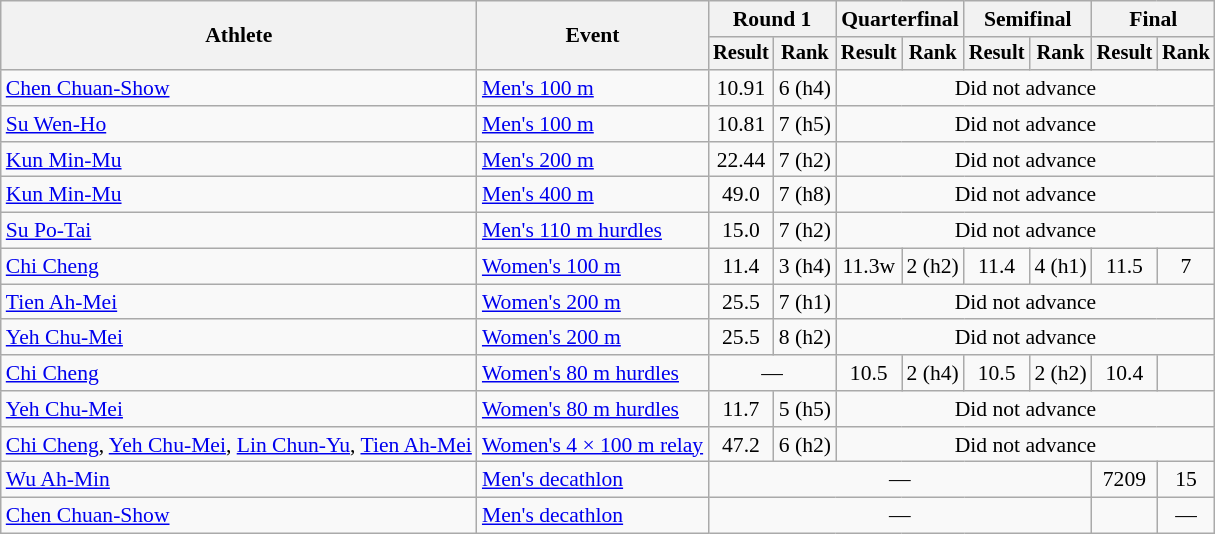<table class="wikitable" style="font-size:90%; text-align:center">
<tr>
<th rowspan="2">Athlete</th>
<th rowspan="2">Event</th>
<th colspan="2">Round 1</th>
<th colspan="2">Quarterfinal</th>
<th colspan="2">Semifinal</th>
<th colspan="2">Final</th>
</tr>
<tr style="font-size:95%">
<th>Result</th>
<th>Rank</th>
<th>Result</th>
<th>Rank</th>
<th>Result</th>
<th>Rank</th>
<th>Result</th>
<th>Rank</th>
</tr>
<tr>
<td align="left"><a href='#'>Chen Chuan-Show</a></td>
<td align="left"><a href='#'>Men's 100 m</a></td>
<td>10.91</td>
<td>6 (h4)</td>
<td colspan="6">Did not advance</td>
</tr>
<tr>
<td align="left"><a href='#'>Su Wen-Ho</a></td>
<td align="left"><a href='#'>Men's 100 m</a></td>
<td>10.81</td>
<td>7 (h5)</td>
<td colspan="6">Did not advance</td>
</tr>
<tr>
<td align="left"><a href='#'>Kun Min-Mu</a></td>
<td align="left"><a href='#'>Men's 200 m</a></td>
<td>22.44</td>
<td>7 (h2)</td>
<td colspan="6">Did not advance</td>
</tr>
<tr>
<td align="left"><a href='#'>Kun Min-Mu</a></td>
<td align="left"><a href='#'>Men's 400 m</a></td>
<td>49.0</td>
<td>7 (h8)</td>
<td colspan="6">Did not advance</td>
</tr>
<tr>
<td align="left"><a href='#'>Su Po-Tai</a></td>
<td align="left"><a href='#'>Men's 110 m hurdles</a></td>
<td>15.0</td>
<td>7 (h2)</td>
<td colspan="6">Did not advance</td>
</tr>
<tr>
<td align="left"><a href='#'>Chi Cheng</a></td>
<td align="left"><a href='#'>Women's 100 m</a></td>
<td>11.4</td>
<td>3 (h4)</td>
<td>11.3w</td>
<td>2 (h2)</td>
<td>11.4</td>
<td>4 (h1)</td>
<td>11.5</td>
<td>7</td>
</tr>
<tr>
<td align="left"><a href='#'>Tien Ah-Mei</a></td>
<td align="left"><a href='#'>Women's 200 m</a></td>
<td>25.5</td>
<td>7 (h1)</td>
<td colspan="6">Did not advance</td>
</tr>
<tr>
<td align="left"><a href='#'>Yeh Chu-Mei</a></td>
<td align="left"><a href='#'>Women's 200 m</a></td>
<td>25.5</td>
<td>8 (h2)</td>
<td colspan="6">Did not advance</td>
</tr>
<tr>
<td align="left"><a href='#'>Chi Cheng</a></td>
<td align="left"><a href='#'>Women's 80 m hurdles</a></td>
<td colspan="2">—</td>
<td>10.5</td>
<td>2 (h4)</td>
<td>10.5</td>
<td>2 (h2)</td>
<td>10.4</td>
<td></td>
</tr>
<tr>
<td align="left"><a href='#'>Yeh Chu-Mei</a></td>
<td align="left"><a href='#'>Women's 80 m hurdles</a></td>
<td>11.7</td>
<td>5 (h5)</td>
<td colspan="6">Did not advance</td>
</tr>
<tr>
<td align="left"><a href='#'>Chi Cheng</a>, <a href='#'>Yeh Chu-Mei</a>, <a href='#'>Lin Chun-Yu</a>, <a href='#'>Tien Ah-Mei</a></td>
<td align="left"><a href='#'>Women's 4 × 100 m relay</a></td>
<td>47.2</td>
<td>6 (h2)</td>
<td colspan="6">Did not advance</td>
</tr>
<tr>
<td align="left"><a href='#'>Wu Ah-Min</a></td>
<td align="left"><a href='#'>Men's decathlon</a></td>
<td colspan="6">—</td>
<td>7209</td>
<td>15</td>
</tr>
<tr>
<td align="left"><a href='#'>Chen Chuan-Show</a></td>
<td align="left"><a href='#'>Men's decathlon</a></td>
<td colspan="6">—</td>
<td></td>
<td>—</td>
</tr>
</table>
